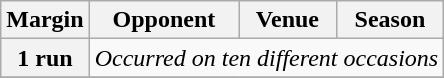<table class="wikitable">
<tr>
<th>Margin</th>
<th>Opponent</th>
<th>Venue</th>
<th>Season</th>
</tr>
<tr>
<th>1 run</th>
<td colspan="3"><em>Occurred on ten different occasions</em></td>
</tr>
<tr>
</tr>
</table>
